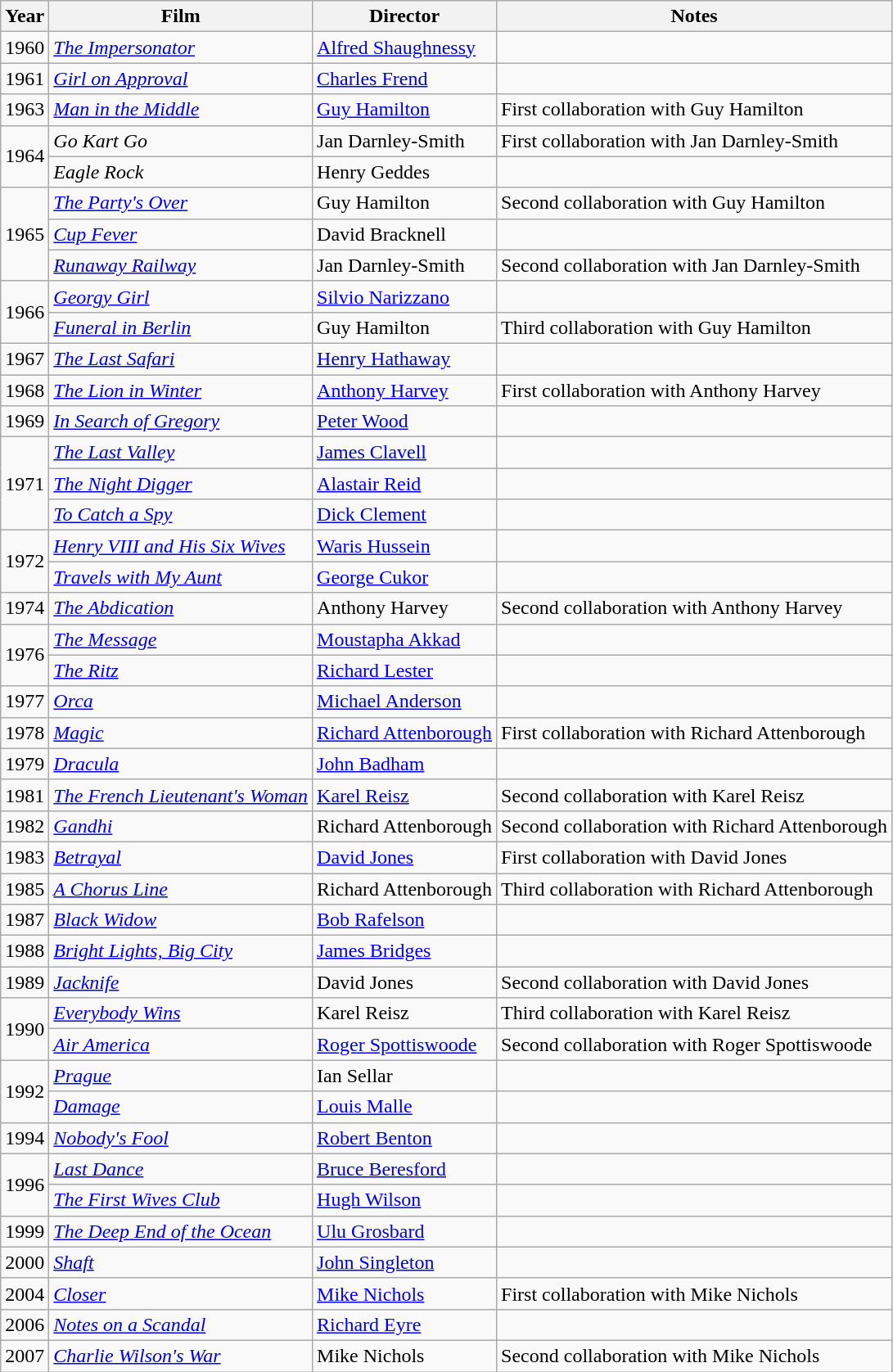<table class="wikitable">
<tr>
<th>Year</th>
<th>Film</th>
<th>Director</th>
<th>Notes</th>
</tr>
<tr>
<td>1960</td>
<td><em><a href='#'>The Impersonator</a></em></td>
<td><a href='#'>Alfred Shaughnessy</a></td>
<td></td>
</tr>
<tr>
<td>1961</td>
<td><em><a href='#'>Girl on Approval</a></em></td>
<td><a href='#'>Charles Frend</a></td>
<td></td>
</tr>
<tr>
<td>1963</td>
<td><em><a href='#'>Man in the Middle</a></em></td>
<td><a href='#'>Guy Hamilton</a></td>
<td>First collaboration with Guy Hamilton</td>
</tr>
<tr>
<td rowspan=2>1964</td>
<td><em>Go Kart Go</em></td>
<td>Jan Darnley-Smith</td>
<td>First collaboration with Jan Darnley-Smith</td>
</tr>
<tr>
<td><em>Eagle Rock</em></td>
<td>Henry Geddes</td>
<td></td>
</tr>
<tr>
<td rowspan=3>1965</td>
<td><em><a href='#'>The Party's Over</a></em></td>
<td>Guy Hamilton</td>
<td>Second collaboration with Guy Hamilton</td>
</tr>
<tr>
<td><em><a href='#'>Cup Fever</a></em></td>
<td>David Bracknell</td>
<td></td>
</tr>
<tr>
<td><em><a href='#'>Runaway Railway</a></em></td>
<td>Jan Darnley-Smith</td>
<td>Second collaboration with Jan Darnley-Smith</td>
</tr>
<tr>
<td rowspan=2>1966</td>
<td><em><a href='#'>Georgy Girl</a></em></td>
<td><a href='#'>Silvio Narizzano</a></td>
<td></td>
</tr>
<tr>
<td><em><a href='#'>Funeral in Berlin</a></em></td>
<td>Guy Hamilton</td>
<td>Third collaboration with Guy Hamilton</td>
</tr>
<tr>
<td>1967</td>
<td><em><a href='#'>The Last Safari</a></em></td>
<td><a href='#'>Henry Hathaway</a></td>
<td></td>
</tr>
<tr>
<td>1968</td>
<td><em><a href='#'>The Lion in Winter</a></em></td>
<td><a href='#'>Anthony Harvey</a></td>
<td>First collaboration with Anthony Harvey</td>
</tr>
<tr>
<td>1969</td>
<td><em><a href='#'>In Search of Gregory</a></em></td>
<td><a href='#'>Peter Wood</a></td>
<td></td>
</tr>
<tr>
<td rowspan=3>1971</td>
<td><em><a href='#'>The Last Valley</a></em></td>
<td><a href='#'>James Clavell</a></td>
<td></td>
</tr>
<tr>
<td><em><a href='#'>The Night Digger</a></em></td>
<td><a href='#'>Alastair Reid</a></td>
<td><small></small></td>
</tr>
<tr>
<td><em><a href='#'>To Catch a Spy</a></em></td>
<td><a href='#'>Dick Clement</a></td>
<td></td>
</tr>
<tr>
<td rowspan=2>1972</td>
<td><em><a href='#'>Henry VIII and His Six Wives</a></em></td>
<td><a href='#'>Waris Hussein</a></td>
<td></td>
</tr>
<tr>
<td><em><a href='#'>Travels with My Aunt</a></em></td>
<td><a href='#'>George Cukor</a></td>
<td></td>
</tr>
<tr>
<td>1974</td>
<td><em><a href='#'>The Abdication</a></em></td>
<td>Anthony Harvey</td>
<td>Second collaboration with Anthony Harvey</td>
</tr>
<tr>
<td rowspan=2>1976</td>
<td><em><a href='#'>The Message</a></em></td>
<td><a href='#'>Moustapha Akkad</a></td>
<td></td>
</tr>
<tr>
<td><em><a href='#'>The Ritz</a></em></td>
<td><a href='#'>Richard Lester</a></td>
<td></td>
</tr>
<tr>
<td>1977</td>
<td><em><a href='#'>Orca</a></em></td>
<td><a href='#'>Michael Anderson</a></td>
<td></td>
</tr>
<tr>
<td>1978</td>
<td><em><a href='#'>Magic</a></em></td>
<td><a href='#'>Richard Attenborough</a></td>
<td>First collaboration with Richard Attenborough</td>
</tr>
<tr>
<td>1979</td>
<td><em><a href='#'>Dracula</a></em></td>
<td><a href='#'>John Badham</a></td>
<td></td>
</tr>
<tr>
<td>1981</td>
<td><em><a href='#'>The French Lieutenant's Woman</a></em></td>
<td><a href='#'>Karel Reisz</a></td>
<td>Second collaboration with Karel Reisz</td>
</tr>
<tr>
<td>1982</td>
<td><em><a href='#'>Gandhi</a></em></td>
<td>Richard Attenborough</td>
<td>Second collaboration with Richard Attenborough</td>
</tr>
<tr>
<td>1983</td>
<td><em><a href='#'>Betrayal</a></em></td>
<td><a href='#'>David Jones</a></td>
<td>First collaboration with David Jones</td>
</tr>
<tr>
<td>1985</td>
<td><em><a href='#'>A Chorus Line</a></em></td>
<td>Richard Attenborough</td>
<td>Third collaboration with Richard Attenborough</td>
</tr>
<tr>
<td>1987</td>
<td><em><a href='#'>Black Widow</a></em></td>
<td><a href='#'>Bob Rafelson</a></td>
<td></td>
</tr>
<tr>
<td>1988</td>
<td><em><a href='#'>Bright Lights, Big City</a></em></td>
<td><a href='#'>James Bridges</a></td>
<td></td>
</tr>
<tr>
<td>1989</td>
<td><em><a href='#'>Jacknife</a></em></td>
<td>David Jones</td>
<td>Second collaboration with David Jones</td>
</tr>
<tr>
<td rowspan=2>1990</td>
<td><em><a href='#'>Everybody Wins</a></em></td>
<td>Karel Reisz</td>
<td>Third collaboration with Karel Reisz</td>
</tr>
<tr>
<td><em><a href='#'>Air America</a></em></td>
<td><a href='#'>Roger Spottiswoode</a></td>
<td>Second collaboration with Roger Spottiswoode</td>
</tr>
<tr>
<td rowspan=2>1992</td>
<td><em><a href='#'>Prague</a></em></td>
<td>Ian Sellar</td>
<td></td>
</tr>
<tr>
<td><em><a href='#'>Damage</a></em></td>
<td><a href='#'>Louis Malle</a></td>
<td></td>
</tr>
<tr>
<td>1994</td>
<td><em><a href='#'>Nobody's Fool</a></em></td>
<td><a href='#'>Robert Benton</a></td>
<td></td>
</tr>
<tr>
<td rowspan=2>1996</td>
<td><em><a href='#'>Last Dance</a></em></td>
<td><a href='#'>Bruce Beresford</a></td>
<td></td>
</tr>
<tr>
<td><em><a href='#'>The First Wives Club</a></em></td>
<td><a href='#'>Hugh Wilson</a></td>
<td></td>
</tr>
<tr>
<td>1999</td>
<td><em><a href='#'>The Deep End of the Ocean</a></em></td>
<td><a href='#'>Ulu Grosbard</a></td>
<td></td>
</tr>
<tr>
<td>2000</td>
<td><em><a href='#'>Shaft</a></em></td>
<td><a href='#'>John Singleton</a></td>
<td></td>
</tr>
<tr>
<td>2004</td>
<td><em><a href='#'>Closer</a></em></td>
<td><a href='#'>Mike Nichols</a></td>
<td>First collaboration with Mike Nichols</td>
</tr>
<tr>
<td>2006</td>
<td><em><a href='#'>Notes on a Scandal</a></em></td>
<td><a href='#'>Richard Eyre</a></td>
<td></td>
</tr>
<tr>
<td>2007</td>
<td><em><a href='#'>Charlie Wilson's War</a></em></td>
<td>Mike Nichols</td>
<td>Second collaboration with Mike Nichols</td>
</tr>
</table>
